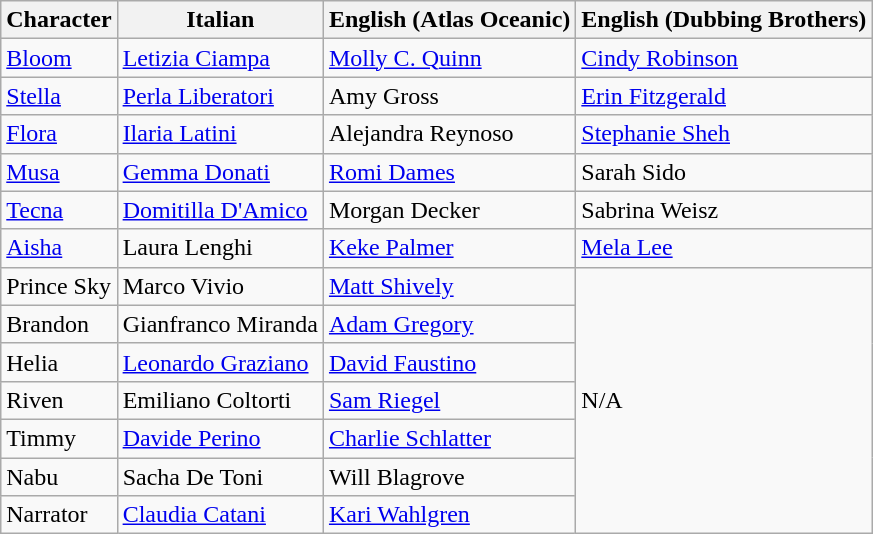<table class="wikitable">
<tr>
<th>Character</th>
<th>Italian</th>
<th>English (Atlas Oceanic)</th>
<th>English (Dubbing Brothers)</th>
</tr>
<tr>
<td><a href='#'>Bloom</a></td>
<td><a href='#'>Letizia Ciampa</a></td>
<td><a href='#'>Molly C. Quinn</a></td>
<td><a href='#'>Cindy Robinson</a></td>
</tr>
<tr>
<td><a href='#'>Stella</a></td>
<td><a href='#'>Perla Liberatori</a></td>
<td>Amy Gross</td>
<td><a href='#'>Erin Fitzgerald</a></td>
</tr>
<tr>
<td><a href='#'>Flora</a></td>
<td><a href='#'>Ilaria Latini</a></td>
<td>Alejandra Reynoso</td>
<td><a href='#'>Stephanie Sheh</a></td>
</tr>
<tr>
<td><a href='#'>Musa</a></td>
<td><a href='#'>Gemma Donati</a></td>
<td><a href='#'>Romi Dames</a></td>
<td>Sarah Sido</td>
</tr>
<tr>
<td><a href='#'>Tecna</a></td>
<td><a href='#'>Domitilla D'Amico</a></td>
<td>Morgan Decker</td>
<td>Sabrina Weisz</td>
</tr>
<tr>
<td><a href='#'>Aisha</a></td>
<td>Laura Lenghi</td>
<td><a href='#'>Keke Palmer</a></td>
<td><a href='#'>Mela Lee</a></td>
</tr>
<tr>
<td>Prince Sky</td>
<td>Marco Vivio</td>
<td><a href='#'>Matt Shively</a></td>
<td rowspan=7>N/A</td>
</tr>
<tr>
<td>Brandon</td>
<td>Gianfranco Miranda</td>
<td><a href='#'>Adam Gregory</a></td>
</tr>
<tr>
<td>Helia</td>
<td><a href='#'>Leonardo Graziano</a></td>
<td><a href='#'>David Faustino</a></td>
</tr>
<tr>
<td>Riven</td>
<td>Emiliano Coltorti</td>
<td><a href='#'>Sam Riegel</a></td>
</tr>
<tr>
<td>Timmy</td>
<td><a href='#'>Davide Perino</a></td>
<td><a href='#'>Charlie Schlatter</a></td>
</tr>
<tr>
<td>Nabu</td>
<td>Sacha De Toni</td>
<td>Will Blagrove</td>
</tr>
<tr>
<td>Narrator</td>
<td><a href='#'>Claudia Catani</a></td>
<td><a href='#'>Kari Wahlgren</a></td>
</tr>
</table>
